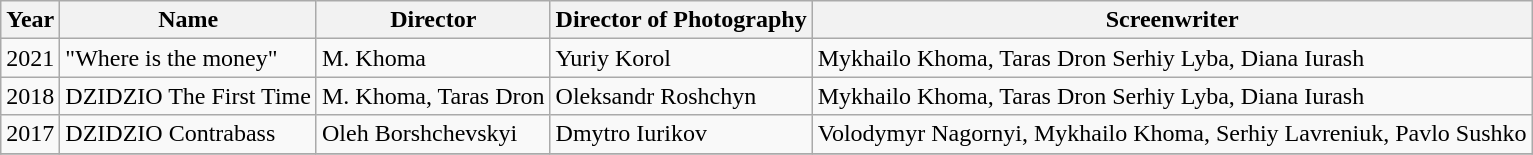<table class="wikitable">
<tr>
<th>Year</th>
<th>Name</th>
<th>Director</th>
<th>Director of Photography</th>
<th>Screenwriter</th>
</tr>
<tr>
<td>2021</td>
<td>"Where is the money"</td>
<td>M. Khoma</td>
<td>Yuriy Korol</td>
<td>Mykhailo Khoma, Taras Dron Serhiy Lyba, Diana Iurash</td>
</tr>
<tr>
<td>2018</td>
<td>DZIDZIO The First Time</td>
<td>M. Khoma, Taras Dron</td>
<td>Oleksandr Roshchyn</td>
<td>Mykhailo Khoma, Taras Dron Serhiy Lyba, Diana Iurash</td>
</tr>
<tr>
<td>2017</td>
<td>DZIDZIO Contrabass</td>
<td>Oleh Borshchevskyi</td>
<td>Dmytro Iurikov</td>
<td>Volodymyr Nagornyi, Mykhailo Khoma, Serhiy Lavreniuk, Pavlo Sushko</td>
</tr>
<tr>
</tr>
</table>
